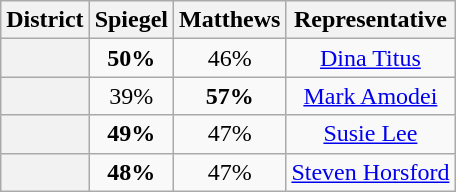<table class=wikitable>
<tr>
<th>District</th>
<th>Spiegel</th>
<th>Matthews</th>
<th>Representative</th>
</tr>
<tr align=center>
<th></th>
<td><strong>50%</strong></td>
<td>46%</td>
<td><a href='#'>Dina Titus</a></td>
</tr>
<tr align=center>
<th></th>
<td>39%</td>
<td><strong>57%</strong></td>
<td><a href='#'>Mark Amodei</a></td>
</tr>
<tr align=center>
<th></th>
<td><strong>49%</strong></td>
<td>47%</td>
<td><a href='#'>Susie Lee</a></td>
</tr>
<tr align=center>
<th></th>
<td><strong>48%</strong></td>
<td>47%</td>
<td><a href='#'>Steven Horsford</a></td>
</tr>
</table>
